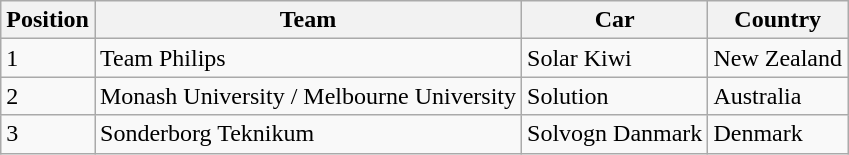<table class="wikitable">
<tr>
<th>Position</th>
<th>Team</th>
<th>Car</th>
<th>Country</th>
</tr>
<tr>
<td>1</td>
<td>Team Philips</td>
<td>Solar Kiwi</td>
<td>New Zealand</td>
</tr>
<tr>
<td>2</td>
<td>Monash University / Melbourne University</td>
<td>Solution</td>
<td>Australia</td>
</tr>
<tr>
<td>3</td>
<td>Sonderborg Teknikum</td>
<td>Solvogn Danmark</td>
<td>Denmark</td>
</tr>
</table>
